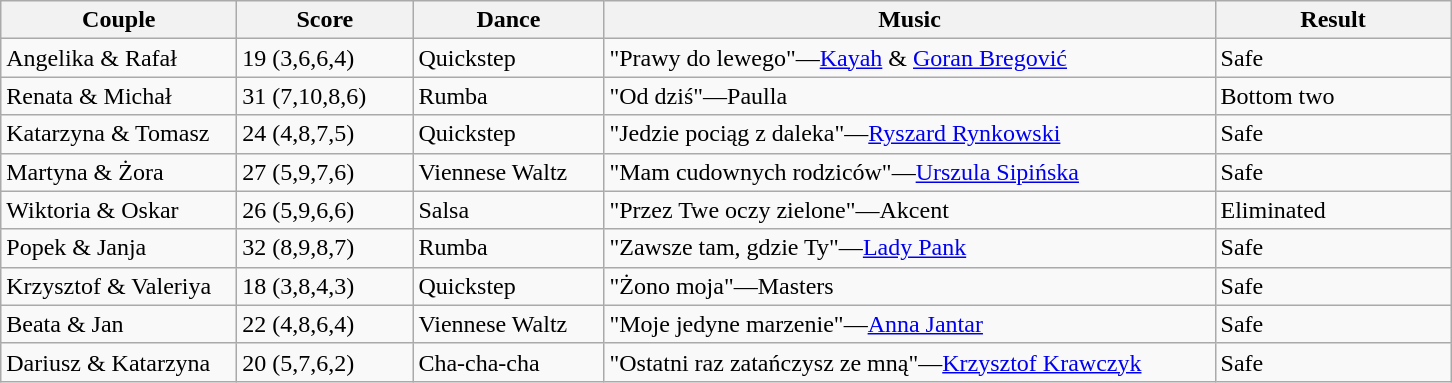<table class="wikitable">
<tr>
<th style="width:150px;">Couple</th>
<th style="width:110px;">Score</th>
<th style="width:120px;">Dance</th>
<th style="width:400px;">Music</th>
<th style="width:150px;">Result</th>
</tr>
<tr>
<td>Angelika & Rafał</td>
<td>19 (3,6,6,4)</td>
<td>Quickstep</td>
<td>"Prawy do lewego"—<a href='#'>Kayah</a> & <a href='#'>Goran Bregović</a></td>
<td>Safe</td>
</tr>
<tr>
<td>Renata & Michał</td>
<td>31 (7,10,8,6)</td>
<td>Rumba</td>
<td>"Od dziś"—Paulla</td>
<td>Bottom two</td>
</tr>
<tr>
<td>Katarzyna & Tomasz</td>
<td>24 (4,8,7,5)</td>
<td>Quickstep</td>
<td>"Jedzie pociąg z daleka"—<a href='#'>Ryszard Rynkowski</a></td>
<td>Safe</td>
</tr>
<tr>
<td>Martyna & Żora</td>
<td>27 (5,9,7,6)</td>
<td>Viennese Waltz</td>
<td>"Mam cudownych rodziców"—<a href='#'>Urszula Sipińska</a></td>
<td>Safe</td>
</tr>
<tr>
<td>Wiktoria & Oskar</td>
<td>26 (5,9,6,6)</td>
<td>Salsa</td>
<td>"Przez Twe oczy zielone"—Akcent</td>
<td>Eliminated</td>
</tr>
<tr>
<td>Popek & Janja</td>
<td>32 (8,9,8,7)</td>
<td>Rumba</td>
<td>"Zawsze tam, gdzie Ty"—<a href='#'>Lady Pank</a></td>
<td>Safe</td>
</tr>
<tr>
<td>Krzysztof & Valeriya</td>
<td>18 (3,8,4,3)</td>
<td>Quickstep</td>
<td>"Żono moja"—Masters</td>
<td>Safe</td>
</tr>
<tr>
<td>Beata & Jan</td>
<td>22 (4,8,6,4)</td>
<td>Viennese Waltz</td>
<td>"Moje jedyne marzenie"—<a href='#'>Anna Jantar</a></td>
<td>Safe</td>
</tr>
<tr>
<td>Dariusz & Katarzyna</td>
<td>20 (5,7,6,2)</td>
<td>Cha-cha-cha</td>
<td>"Ostatni raz zatańczysz ze mną"—<a href='#'>Krzysztof Krawczyk</a></td>
<td>Safe</td>
</tr>
</table>
